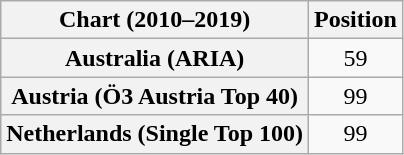<table class="wikitable plainrowheaders" style="text-align:center">
<tr>
<th scope="col">Chart (2010–2019)</th>
<th scope="col">Position</th>
</tr>
<tr>
<th scope="row">Australia (ARIA)</th>
<td>59</td>
</tr>
<tr>
<th scope="row">Austria (Ö3 Austria Top 40)</th>
<td>99</td>
</tr>
<tr>
<th scope="row">Netherlands (Single Top 100)</th>
<td>99</td>
</tr>
</table>
